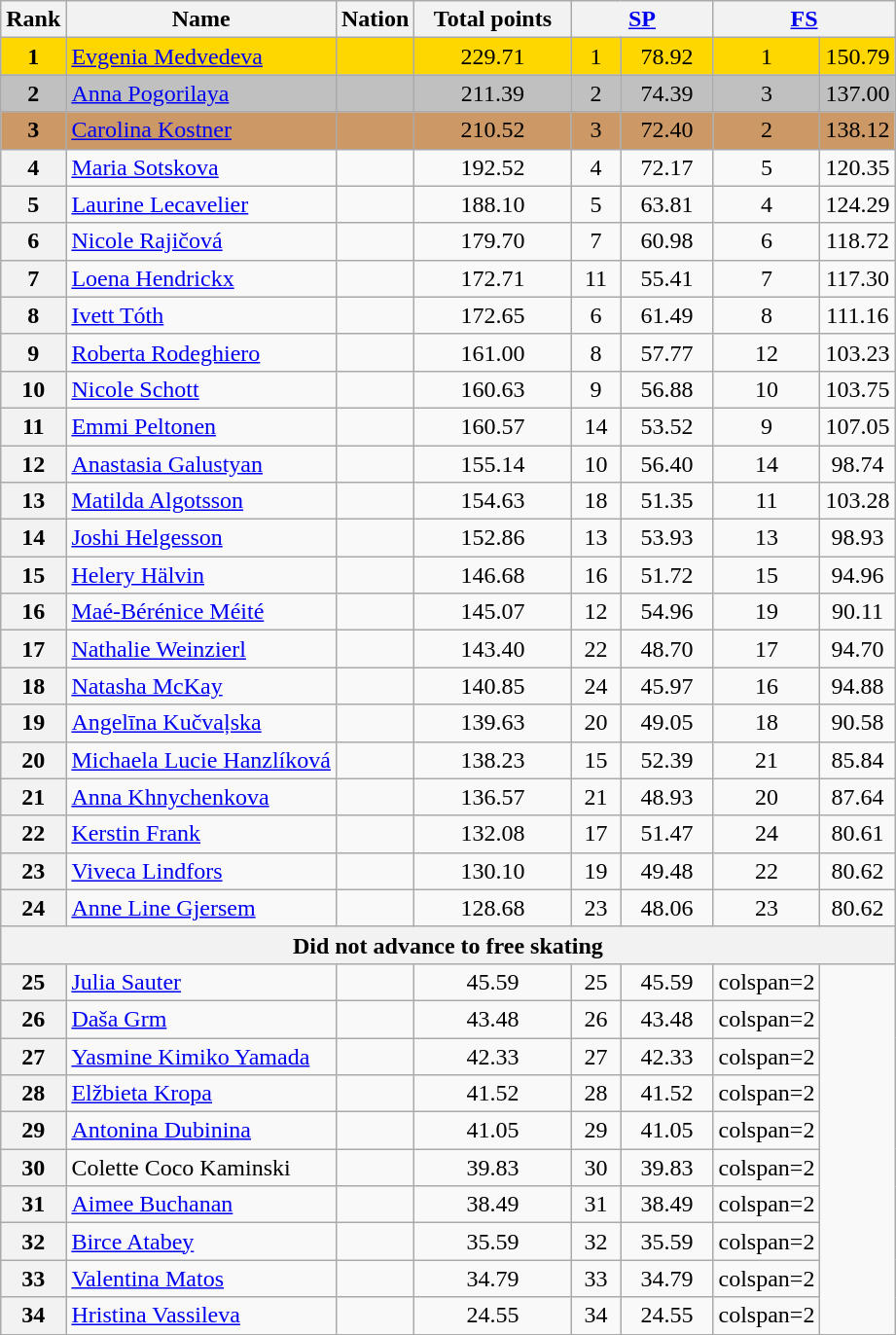<table class="wikitable sortable">
<tr>
<th>Rank</th>
<th>Name</th>
<th>Nation</th>
<th width="100px">Total points</th>
<th colspan="2" width="90px"><a href='#'>SP</a></th>
<th colspan="2" width="90px"><a href='#'>FS</a></th>
</tr>
<tr bgcolor="gold">
<td align="center" bgcolor="gold"><strong>1</strong></td>
<td><a href='#'>Evgenia Medvedeva</a></td>
<td></td>
<td align="center">229.71</td>
<td align="center">1</td>
<td align="center">78.92</td>
<td align="center">1</td>
<td align="center">150.79</td>
</tr>
<tr bgcolor="silver">
<td align="center" bgcolor="silver"><strong>2</strong></td>
<td><a href='#'>Anna Pogorilaya</a></td>
<td></td>
<td align="center">211.39</td>
<td align="center">2</td>
<td align="center">74.39</td>
<td align="center">3</td>
<td align="center">137.00</td>
</tr>
<tr bgcolor="#cc9966">
<td align="center" bgcolor="#cc9966"><strong>3</strong></td>
<td><a href='#'>Carolina Kostner</a></td>
<td></td>
<td align="center">210.52</td>
<td align="center">3</td>
<td align="center">72.40</td>
<td align="center">2</td>
<td align="center">138.12</td>
</tr>
<tr>
<th>4</th>
<td><a href='#'>Maria Sotskova</a></td>
<td></td>
<td align="center">192.52</td>
<td align="center">4</td>
<td align="center">72.17</td>
<td align="center">5</td>
<td align="center">120.35</td>
</tr>
<tr>
<th>5</th>
<td><a href='#'>Laurine Lecavelier</a></td>
<td></td>
<td align="center">188.10</td>
<td align="center">5</td>
<td align="center">63.81</td>
<td align="center">4</td>
<td align="center">124.29</td>
</tr>
<tr>
<th>6</th>
<td><a href='#'>Nicole Rajičová</a></td>
<td></td>
<td align="center">179.70</td>
<td align="center">7</td>
<td align="center">60.98</td>
<td align="center">6</td>
<td align="center">118.72</td>
</tr>
<tr>
<th>7</th>
<td><a href='#'>Loena Hendrickx</a></td>
<td></td>
<td align="center">172.71</td>
<td align="center">11</td>
<td align="center">55.41</td>
<td align="center">7</td>
<td align="center">117.30</td>
</tr>
<tr>
<th>8</th>
<td><a href='#'>Ivett Tóth</a></td>
<td></td>
<td align="center">172.65</td>
<td align="center">6</td>
<td align="center">61.49</td>
<td align="center">8</td>
<td align="center">111.16</td>
</tr>
<tr>
<th>9</th>
<td><a href='#'>Roberta Rodeghiero</a></td>
<td></td>
<td align="center">161.00</td>
<td align="center">8</td>
<td align="center">57.77</td>
<td align="center">12</td>
<td align="center">103.23</td>
</tr>
<tr>
<th>10</th>
<td><a href='#'>Nicole Schott</a></td>
<td></td>
<td align="center">160.63</td>
<td align="center">9</td>
<td align="center">56.88</td>
<td align="center">10</td>
<td align="center">103.75</td>
</tr>
<tr>
<th>11</th>
<td><a href='#'>Emmi Peltonen</a></td>
<td></td>
<td align="center">160.57</td>
<td align="center">14</td>
<td align="center">53.52</td>
<td align="center">9</td>
<td align="center">107.05</td>
</tr>
<tr>
<th>12</th>
<td><a href='#'>Anastasia Galustyan</a></td>
<td></td>
<td align="center">155.14</td>
<td align="center">10</td>
<td align="center">56.40</td>
<td align="center">14</td>
<td align="center">98.74</td>
</tr>
<tr>
<th>13</th>
<td><a href='#'>Matilda Algotsson</a></td>
<td></td>
<td align="center">154.63</td>
<td align="center">18</td>
<td align="center">51.35</td>
<td align="center">11</td>
<td align="center">103.28</td>
</tr>
<tr>
<th>14</th>
<td><a href='#'>Joshi Helgesson</a></td>
<td></td>
<td align="center">152.86</td>
<td align="center">13</td>
<td align="center">53.93</td>
<td align="center">13</td>
<td align="center">98.93</td>
</tr>
<tr>
<th>15</th>
<td><a href='#'>Helery Hälvin</a></td>
<td></td>
<td align="center">146.68</td>
<td align="center">16</td>
<td align="center">51.72</td>
<td align="center">15</td>
<td align="center">94.96</td>
</tr>
<tr>
<th>16</th>
<td><a href='#'>Maé-Bérénice Méité</a></td>
<td></td>
<td align="center">145.07</td>
<td align="center">12</td>
<td align="center">54.96</td>
<td align="center">19</td>
<td align="center">90.11</td>
</tr>
<tr>
<th>17</th>
<td><a href='#'>Nathalie Weinzierl</a></td>
<td></td>
<td align="center">143.40</td>
<td align="center">22</td>
<td align="center">48.70</td>
<td align="center">17</td>
<td align="center">94.70</td>
</tr>
<tr>
<th>18</th>
<td><a href='#'>Natasha McKay</a></td>
<td></td>
<td align="center">140.85</td>
<td align="center">24</td>
<td align="center">45.97</td>
<td align="center">16</td>
<td align="center">94.88</td>
</tr>
<tr>
<th>19</th>
<td><a href='#'>Angelīna Kučvaļska</a></td>
<td></td>
<td align="center">139.63</td>
<td align="center">20</td>
<td align="center">49.05</td>
<td align="center">18</td>
<td align="center">90.58</td>
</tr>
<tr>
<th>20</th>
<td><a href='#'>Michaela Lucie Hanzlíková</a></td>
<td></td>
<td align="center">138.23</td>
<td align="center">15</td>
<td align="center">52.39</td>
<td align="center">21</td>
<td align="center">85.84</td>
</tr>
<tr>
<th>21</th>
<td><a href='#'>Anna Khnychenkova</a></td>
<td></td>
<td align="center">136.57</td>
<td align="center">21</td>
<td align="center">48.93</td>
<td align="center">20</td>
<td align="center">87.64</td>
</tr>
<tr>
<th>22</th>
<td><a href='#'>Kerstin Frank</a></td>
<td></td>
<td align="center">132.08</td>
<td align="center">17</td>
<td align="center">51.47</td>
<td align="center">24</td>
<td align="center">80.61</td>
</tr>
<tr>
<th>23</th>
<td><a href='#'>Viveca Lindfors</a></td>
<td></td>
<td align="center">130.10</td>
<td align="center">19</td>
<td align="center">49.48</td>
<td align="center">22</td>
<td align="center">80.62</td>
</tr>
<tr>
<th>24</th>
<td><a href='#'>Anne Line Gjersem</a></td>
<td></td>
<td align="center">128.68</td>
<td align="center">23</td>
<td align="center">48.06</td>
<td align="center">23</td>
<td align="center">80.62</td>
</tr>
<tr>
<th colspan=8>Did not advance to free skating</th>
</tr>
<tr>
<th>25</th>
<td><a href='#'>Julia Sauter</a></td>
<td></td>
<td align="center">45.59</td>
<td align="center">25</td>
<td align="center">45.59</td>
<td>colspan=2 </td>
</tr>
<tr>
<th>26</th>
<td><a href='#'>Daša Grm</a></td>
<td></td>
<td align="center">43.48</td>
<td align="center">26</td>
<td align="center">43.48</td>
<td>colspan=2 </td>
</tr>
<tr>
<th>27</th>
<td><a href='#'>Yasmine Kimiko Yamada</a></td>
<td></td>
<td align="center">42.33</td>
<td align="center">27</td>
<td align="center">42.33</td>
<td>colspan=2 </td>
</tr>
<tr>
<th>28</th>
<td><a href='#'>Elžbieta Kropa</a></td>
<td></td>
<td align="center">41.52</td>
<td align="center">28</td>
<td align="center">41.52</td>
<td>colspan=2 </td>
</tr>
<tr>
<th>29</th>
<td><a href='#'>Antonina Dubinina</a></td>
<td></td>
<td align="center">41.05</td>
<td align="center">29</td>
<td align="center">41.05</td>
<td>colspan=2 </td>
</tr>
<tr>
<th>30</th>
<td>Colette Coco Kaminski</td>
<td></td>
<td align="center">39.83</td>
<td align="center">30</td>
<td align="center">39.83</td>
<td>colspan=2 </td>
</tr>
<tr>
<th>31</th>
<td><a href='#'>Aimee Buchanan</a></td>
<td></td>
<td align="center">38.49</td>
<td align="center">31</td>
<td align="center">38.49</td>
<td>colspan=2 </td>
</tr>
<tr>
<th>32</th>
<td><a href='#'>Birce Atabey</a></td>
<td></td>
<td align="center">35.59</td>
<td align="center">32</td>
<td align="center">35.59</td>
<td>colspan=2 </td>
</tr>
<tr>
<th>33</th>
<td><a href='#'>Valentina Matos</a></td>
<td></td>
<td align="center">34.79</td>
<td align="center">33</td>
<td align="center">34.79</td>
<td>colspan=2 </td>
</tr>
<tr>
<th>34</th>
<td><a href='#'>Hristina Vassileva</a></td>
<td></td>
<td align="center">24.55</td>
<td align="center">34</td>
<td align="center">24.55</td>
<td>colspan=2 </td>
</tr>
</table>
